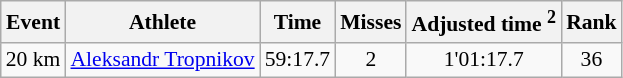<table class="wikitable" style="font-size:90%">
<tr>
<th>Event</th>
<th>Athlete</th>
<th>Time</th>
<th>Misses</th>
<th>Adjusted time <sup>2</sup></th>
<th>Rank</th>
</tr>
<tr>
<td>20 km</td>
<td><a href='#'>Aleksandr Tropnikov</a></td>
<td align="center">59:17.7</td>
<td align="center">2</td>
<td align="center">1'01:17.7</td>
<td align="center">36</td>
</tr>
</table>
